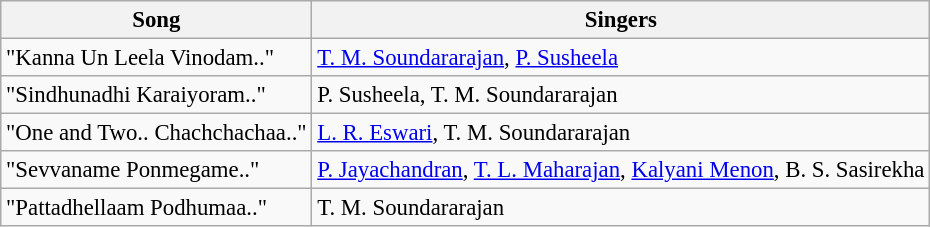<table class="wikitable" style="font-size:95%;">
<tr>
<th>Song</th>
<th>Singers</th>
</tr>
<tr>
<td>"Kanna Un Leela Vinodam.."</td>
<td><a href='#'>T. M. Soundararajan</a>, <a href='#'>P. Susheela</a></td>
</tr>
<tr>
<td>"Sindhunadhi Karaiyoram.."</td>
<td>P. Susheela, T. M. Soundararajan</td>
</tr>
<tr>
<td>"One and Two.. Chachchachaa.."</td>
<td><a href='#'>L. R. Eswari</a>, T. M. Soundararajan</td>
</tr>
<tr>
<td>"Sevvaname Ponmegame.."</td>
<td><a href='#'>P. Jayachandran</a>, <a href='#'>T. L. Maharajan</a>, <a href='#'>Kalyani Menon</a>, B. S. Sasirekha</td>
</tr>
<tr>
<td>"Pattadhellaam Podhumaa.."</td>
<td>T. M. Soundararajan</td>
</tr>
</table>
